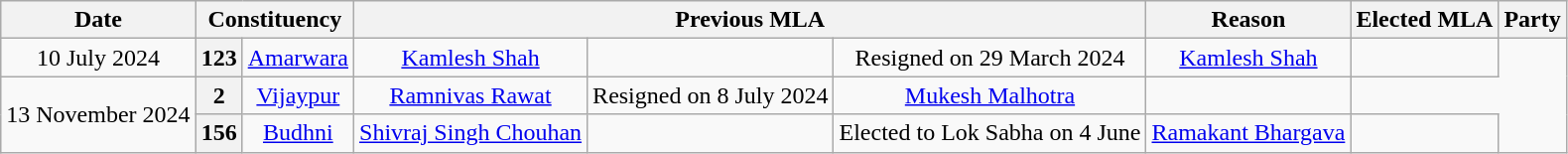<table class="wikitable sortable" style="text-align:center;">
<tr>
<th>Date</th>
<th colspan="2">Constituency</th>
<th colspan="3">Previous MLA</th>
<th>Reason</th>
<th>Elected MLA</th>
<th colspan="2">Party</th>
</tr>
<tr>
<td>10 July 2024</td>
<th>123</th>
<td><a href='#'>Amarwara</a></td>
<td><a href='#'>Kamlesh Shah</a></td>
<td></td>
<td>Resigned on 29 March 2024</td>
<td><a href='#'>Kamlesh Shah</a></td>
<td></td>
</tr>
<tr>
<td Rowspan=2>13 November 2024</td>
<th>2</th>
<td><a href='#'>Vijaypur</a></td>
<td><a href='#'>Ramnivas Rawat</a></td>
<td>Resigned on 8 July 2024</td>
<td><a href='#'>Mukesh Malhotra</a></td>
<td></td>
</tr>
<tr>
<th>156</th>
<td><a href='#'>Budhni</a></td>
<td><a href='#'>Shivraj Singh Chouhan</a></td>
<td></td>
<td>Elected to Lok Sabha on 4 June</td>
<td><a href='#'>Ramakant Bhargava</a></td>
<td></td>
</tr>
</table>
